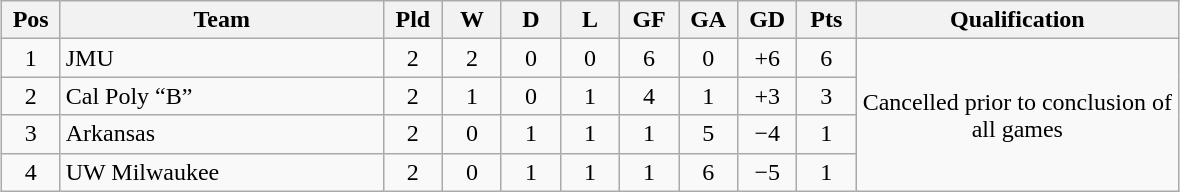<table class="wikitable" style="text-align:center; margin: 1em auto">
<tr>
<th style="width:2em">Pos</th>
<th style="width:13em">Team</th>
<th style="width:2em">Pld</th>
<th style="width:2em">W</th>
<th style="width:2em">D</th>
<th style="width:2em">L</th>
<th style="width:2em">GF</th>
<th style="width:2em">GA</th>
<th style="width:2em">GD</th>
<th style="width:2em">Pts</th>
<th style="width:13em">Qualification</th>
</tr>
<tr>
<td>1</td>
<td style="text-align:left">JMU</td>
<td>2</td>
<td>2</td>
<td>0</td>
<td>0</td>
<td>6</td>
<td>0</td>
<td>+6</td>
<td>6</td>
<td rowspan="4">Cancelled prior to conclusion of all games</td>
</tr>
<tr>
<td>2</td>
<td style="text-align:left">Cal Poly “B”</td>
<td>2</td>
<td>1</td>
<td>0</td>
<td>1</td>
<td>4</td>
<td>1</td>
<td>+3</td>
<td>3</td>
</tr>
<tr>
<td>3</td>
<td style="text-align:left">Arkansas</td>
<td>2</td>
<td>0</td>
<td>1</td>
<td>1</td>
<td>1</td>
<td>5</td>
<td>−4</td>
<td>1</td>
</tr>
<tr>
<td>4</td>
<td style="text-align:left">UW Milwaukee</td>
<td>2</td>
<td>0</td>
<td>1</td>
<td>1</td>
<td>1</td>
<td>6</td>
<td>−5</td>
<td>1</td>
</tr>
</table>
